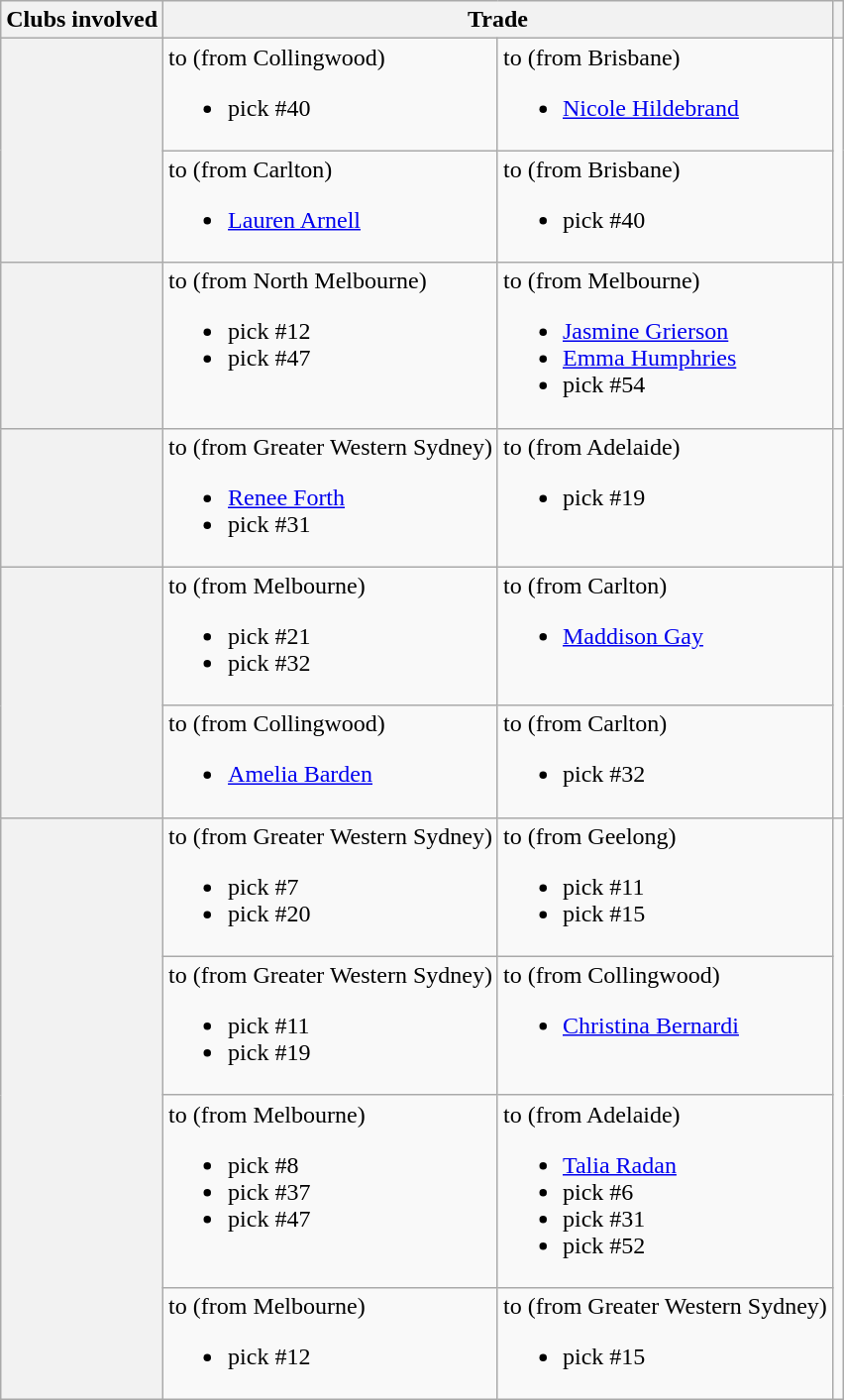<table class="wikitable plainrowheaders">
<tr>
<th>Clubs involved</th>
<th colspan="2">Trade</th>
<th></th>
</tr>
<tr>
<th scope="row" rowspan=2><br><br></th>
<td valign=top>to  (from Collingwood)<br><ul><li>pick #40</li></ul></td>
<td valign=top>to  (from Brisbane)<br><ul><li><a href='#'>Nicole Hildebrand</a></li></ul></td>
<td align=center rowspan=2></td>
</tr>
<tr>
<td valign=top>to  (from Carlton)<br><ul><li><a href='#'>Lauren Arnell</a></li></ul></td>
<td valign=top>to  (from Brisbane)<br><ul><li>pick #40</li></ul></td>
</tr>
<tr>
<th scope="row"><br></th>
<td valign=top>to  (from North Melbourne)<br><ul><li>pick #12</li><li>pick #47</li></ul></td>
<td valign=top>to  (from Melbourne)<br><ul><li><a href='#'>Jasmine Grierson</a></li><li><a href='#'>Emma Humphries</a></li><li>pick #54</li></ul></td>
<td align=center></td>
</tr>
<tr>
<th scope="row"><br></th>
<td valign=top>to  (from Greater Western Sydney)<br><ul><li><a href='#'>Renee Forth</a></li><li>pick #31</li></ul></td>
<td valign=top>to  (from Adelaide)<br><ul><li>pick #19</li></ul></td>
<td align=center></td>
</tr>
<tr>
<th scope="row" rowspan=2><br><br></th>
<td valign=top>to  (from Melbourne)<br><ul><li>pick #21</li><li>pick #32</li></ul></td>
<td valign=top>to  (from Carlton)<br><ul><li><a href='#'>Maddison Gay</a></li></ul></td>
<td align=center rowspan=2></td>
</tr>
<tr>
<td valign=top>to  (from Collingwood)<br><ul><li><a href='#'>Amelia Barden</a></li></ul></td>
<td valign=top>to  (from Carlton)<br><ul><li>pick #32</li></ul></td>
</tr>
<tr>
<th scope="row" rowspan=4><br><br><br><br></th>
<td valign=top>to  (from Greater Western Sydney)<br><ul><li>pick #7</li><li>pick #20</li></ul></td>
<td valign=top>to  (from Geelong)<br><ul><li>pick #11</li><li>pick #15</li></ul></td>
<td align=center rowspan=4></td>
</tr>
<tr>
<td valign=top>to  (from Greater Western Sydney)<br><ul><li>pick #11</li><li>pick #19</li></ul></td>
<td valign=top>to  (from Collingwood)<br><ul><li><a href='#'>Christina Bernardi</a></li></ul></td>
</tr>
<tr>
<td valign=top>to  (from Melbourne)<br><ul><li>pick #8</li><li>pick #37</li><li>pick #47</li></ul></td>
<td valign=top>to  (from Adelaide)<br><ul><li><a href='#'>Talia Radan</a></li><li>pick #6</li><li>pick #31</li><li>pick #52</li></ul></td>
</tr>
<tr>
<td valign=top>to  (from Melbourne)<br><ul><li>pick #12</li></ul></td>
<td valign=top>to  (from Greater Western Sydney)<br><ul><li>pick #15</li></ul></td>
</tr>
</table>
